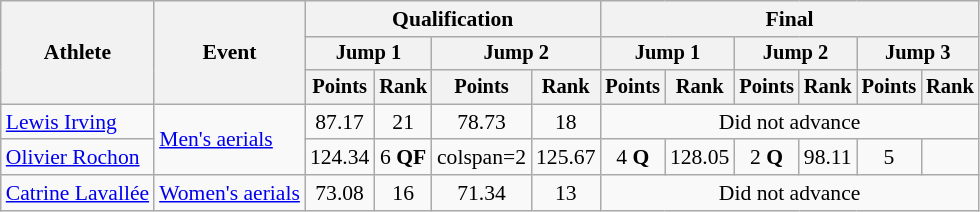<table class="wikitable" style="font-size:90%">
<tr>
<th rowspan="3">Athlete</th>
<th rowspan="3">Event</th>
<th colspan=4>Qualification</th>
<th colspan=6>Final</th>
</tr>
<tr style="font-size:95%">
<th colspan=2>Jump 1</th>
<th colspan=2>Jump 2</th>
<th colspan=2>Jump 1</th>
<th colspan=2>Jump 2</th>
<th colspan=2>Jump 3</th>
</tr>
<tr style="font-size:95%">
<th>Points</th>
<th>Rank</th>
<th>Points</th>
<th>Rank</th>
<th>Points</th>
<th>Rank</th>
<th>Points</th>
<th>Rank</th>
<th>Points</th>
<th>Rank</th>
</tr>
<tr align=center>
<td align=left><a href='#'>Lewis Irving</a></td>
<td rowspan="2" align="left"><a href='#'>Men's aerials</a></td>
<td>87.17</td>
<td>21</td>
<td>78.73</td>
<td>18</td>
<td colspan=6>Did not advance</td>
</tr>
<tr align=center>
<td align=left><a href='#'>Olivier Rochon</a></td>
<td>124.34</td>
<td>6 <strong>QF</strong></td>
<td>colspan=2 </td>
<td>125.67</td>
<td>4 <strong>Q</strong></td>
<td>128.05</td>
<td>2 <strong>Q</strong></td>
<td>98.11</td>
<td>5</td>
</tr>
<tr align=center>
<td align=left><a href='#'>Catrine Lavallée</a></td>
<td align=left><a href='#'>Women's aerials</a></td>
<td>73.08</td>
<td>16</td>
<td>71.34</td>
<td>13</td>
<td colspan=6>Did not advance</td>
</tr>
</table>
